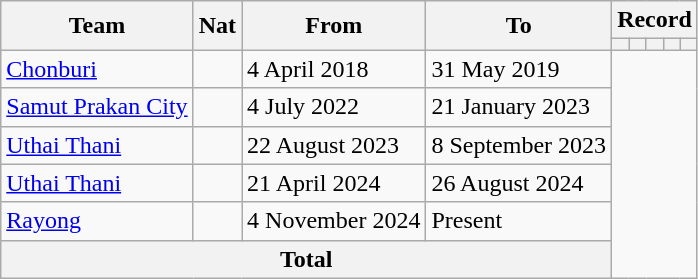<table class="wikitable" style="text-align:center">
<tr>
<th rowspan="2">Team</th>
<th rowspan="2">Nat</th>
<th rowspan="2">From</th>
<th rowspan="2">To</th>
<th colspan="5">Record</th>
</tr>
<tr>
<th></th>
<th></th>
<th></th>
<th></th>
<th></th>
</tr>
<tr>
<td align=left><a href='#'>Chonburi</a></td>
<td></td>
<td align=left>4 April 2018</td>
<td align=left>31 May 2019<br></td>
</tr>
<tr>
<td align=left><a href='#'>Samut Prakan City</a></td>
<td></td>
<td align=left>4 July 2022</td>
<td align=left>21 January 2023<br></td>
</tr>
<tr>
<td align=left><a href='#'>Uthai Thani</a></td>
<td></td>
<td align=left>22 August 2023</td>
<td align=left>8 September 2023<br></td>
</tr>
<tr>
<td align=left><a href='#'>Uthai Thani</a></td>
<td></td>
<td align=left>21 April 2024</td>
<td align=left>26 August 2024<br></td>
</tr>
<tr>
<td align=left><a href='#'>Rayong</a></td>
<td></td>
<td align=left>4 November 2024</td>
<td align=left>Present<br></td>
</tr>
<tr>
<th colspan="4">Total<br></th>
</tr>
</table>
